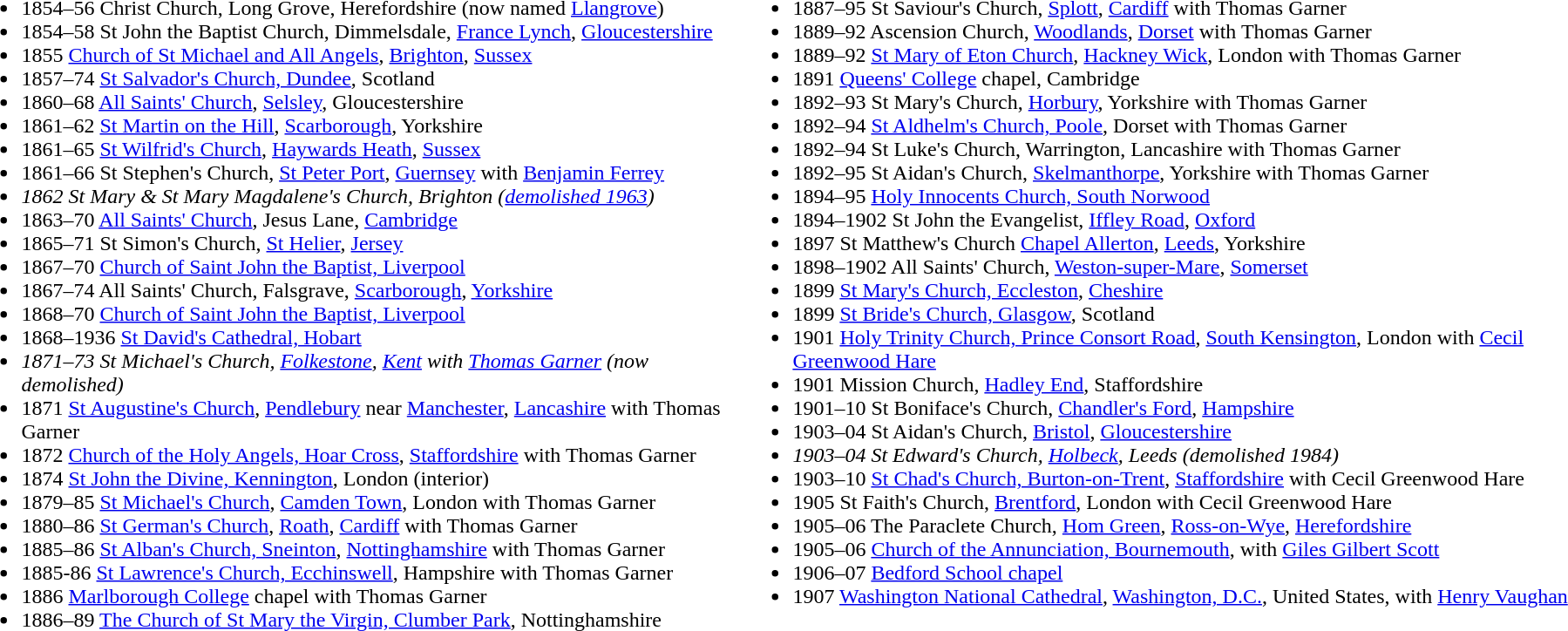<table>
<tr>
<td valign="top"><br><ul><li>1854–56 Christ Church, Long Grove, Herefordshire (now named <a href='#'>Llangrove</a>)</li><li>1854–58 St John the Baptist Church, Dimmelsdale, <a href='#'>France Lynch</a>, <a href='#'>Gloucestershire</a></li><li>1855 <a href='#'>Church of St Michael and All Angels</a>, <a href='#'>Brighton</a>, <a href='#'>Sussex</a></li><li>1857–74 <a href='#'>St Salvador's Church, Dundee</a>, Scotland</li><li>1860–68 <a href='#'>All Saints' Church</a>, <a href='#'>Selsley</a>, Gloucestershire</li><li>1861–62 <a href='#'>St Martin on the Hill</a>, <a href='#'>Scarborough</a>, Yorkshire</li><li>1861–65 <a href='#'>St Wilfrid's Church</a>, <a href='#'>Haywards Heath</a>, <a href='#'>Sussex</a></li><li>1861–66 St Stephen's Church, <a href='#'>St Peter Port</a>, <a href='#'>Guernsey</a> with <a href='#'>Benjamin Ferrey</a></li><li><em>1862 St Mary & St Mary Magdalene's Church, Brighton (<a href='#'>demolished 1963</a>)</em></li><li>1863–70 <a href='#'>All Saints' Church</a>, Jesus Lane, <a href='#'>Cambridge</a></li><li>1865–71 St Simon's Church, <a href='#'>St Helier</a>, <a href='#'>Jersey</a></li><li>1867–70 <a href='#'>Church of Saint John the Baptist, Liverpool</a></li><li>1867–74 All Saints' Church, Falsgrave, <a href='#'>Scarborough</a>, <a href='#'>Yorkshire</a></li><li>1868–70 <a href='#'>Church of Saint John the Baptist, Liverpool</a></li><li>1868–1936 <a href='#'>St David's Cathedral, Hobart</a></li><li><em>1871–73 St Michael's Church, <a href='#'>Folkestone</a>, <a href='#'>Kent</a> with <a href='#'>Thomas Garner</a> (now demolished)</em></li><li>1871 <a href='#'>St Augustine's Church</a>, <a href='#'>Pendlebury</a> near <a href='#'>Manchester</a>, <a href='#'>Lancashire</a> with Thomas Garner</li><li>1872 <a href='#'>Church of the Holy Angels, Hoar Cross</a>, <a href='#'>Staffordshire</a> with Thomas Garner</li><li>1874 <a href='#'>St John the Divine, Kennington</a>, London (interior)</li><li>1879–85 <a href='#'>St Michael's Church</a>, <a href='#'>Camden Town</a>, London with Thomas Garner</li><li>1880–86 <a href='#'>St German's Church</a>, <a href='#'>Roath</a>, <a href='#'>Cardiff</a> with Thomas Garner</li><li>1885–86 <a href='#'>St Alban's Church, Sneinton</a>, <a href='#'>Nottinghamshire</a> with Thomas Garner</li><li>1885-86 <a href='#'>St Lawrence's Church, Ecchinswell</a>, Hampshire with Thomas Garner</li><li>1886 <a href='#'>Marlborough College</a> chapel with Thomas Garner</li><li>1886–89 <a href='#'>The Church of St Mary the Virgin, Clumber Park</a>, Nottinghamshire</li></ul></td>
<td valign="top"><br><ul><li>1887–95 St Saviour's Church, <a href='#'>Splott</a>, <a href='#'>Cardiff</a> with Thomas Garner</li><li>1889–92 Ascension Church, <a href='#'>Woodlands</a>, <a href='#'>Dorset</a> with Thomas Garner</li><li>1889–92 <a href='#'>St Mary of Eton Church</a>, <a href='#'>Hackney Wick</a>, London with Thomas Garner</li><li>1891 <a href='#'>Queens' College</a> chapel, Cambridge</li><li>1892–93 St Mary's Church, <a href='#'>Horbury</a>, Yorkshire with Thomas Garner</li><li>1892–94 <a href='#'>St Aldhelm's Church, Poole</a>, Dorset with Thomas Garner</li><li>1892–94 St Luke's Church, Warrington, Lancashire with Thomas Garner</li><li>1892–95 St Aidan's Church, <a href='#'>Skelmanthorpe</a>, Yorkshire with Thomas Garner</li><li>1894–95 <a href='#'>Holy Innocents Church, South Norwood</a></li><li>1894–1902 St John the Evangelist, <a href='#'>Iffley Road</a>, <a href='#'>Oxford</a></li><li>1897 St Matthew's Church <a href='#'>Chapel Allerton</a>, <a href='#'>Leeds</a>, Yorkshire</li><li>1898–1902 All Saints' Church, <a href='#'>Weston-super-Mare</a>, <a href='#'>Somerset</a></li><li>1899 <a href='#'>St Mary's Church, Eccleston</a>, <a href='#'>Cheshire</a></li><li>1899 <a href='#'>St Bride's Church, Glasgow</a>, Scotland</li><li>1901 <a href='#'>Holy Trinity Church, Prince Consort Road</a>, <a href='#'>South Kensington</a>, London with <a href='#'>Cecil Greenwood Hare</a></li><li>1901 Mission Church, <a href='#'>Hadley End</a>, Staffordshire</li><li>1901–10 St Boniface's Church, <a href='#'>Chandler's Ford</a>, <a href='#'>Hampshire</a></li><li>1903–04 St Aidan's Church, <a href='#'>Bristol</a>, <a href='#'>Gloucestershire</a></li><li><em>1903–04 St Edward's Church, <a href='#'>Holbeck</a>, Leeds (demolished 1984)</em></li><li>1903–10 <a href='#'>St Chad's Church, Burton-on-Trent</a>, <a href='#'>Staffordshire</a> with Cecil Greenwood Hare</li><li>1905 St Faith's Church, <a href='#'>Brentford</a>, London with Cecil Greenwood Hare</li><li>1905–06 The Paraclete Church, <a href='#'>Hom Green</a>, <a href='#'>Ross-on-Wye</a>, <a href='#'>Herefordshire</a></li><li>1905–06 <a href='#'>Church of the Annunciation, Bournemouth</a>, with <a href='#'>Giles Gilbert Scott</a></li><li>1906–07 <a href='#'>Bedford School chapel</a></li><li>1907 <a href='#'>Washington National Cathedral</a>, <a href='#'>Washington, D.C.</a>, United States, with <a href='#'>Henry Vaughan</a></li></ul></td>
</tr>
</table>
